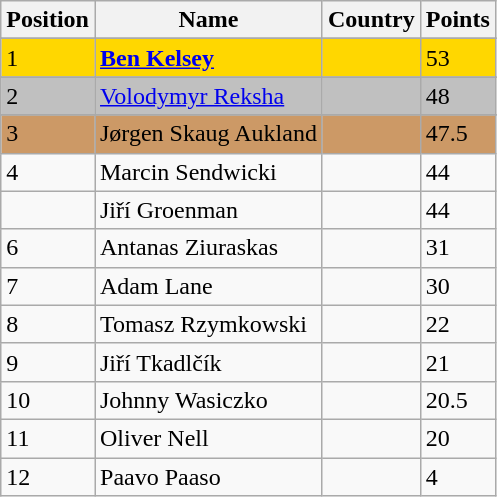<table class="wikitable">
<tr>
<th>Position</th>
<th>Name</th>
<th>Country</th>
<th>Points</th>
</tr>
<tr>
</tr>
<tr style="background:gold;">
<td>1</td>
<td><strong><a href='#'>Ben Kelsey</a></strong></td>
<td></td>
<td>53</td>
</tr>
<tr>
</tr>
<tr style="background:silver;">
<td>2</td>
<td><a href='#'>Volodymyr Reksha</a></td>
<td></td>
<td>48</td>
</tr>
<tr>
</tr>
<tr style="background:#c96;">
<td>3</td>
<td>Jørgen Skaug Aukland</td>
<td></td>
<td>47.5</td>
</tr>
<tr>
<td>4</td>
<td>Marcin Sendwicki</td>
<td></td>
<td>44</td>
</tr>
<tr>
<td></td>
<td>Jiří Groenman</td>
<td></td>
<td>44</td>
</tr>
<tr>
<td>6</td>
<td>Antanas Ziuraskas</td>
<td></td>
<td>31</td>
</tr>
<tr>
<td>7</td>
<td>Adam Lane</td>
<td></td>
<td>30</td>
</tr>
<tr>
<td>8</td>
<td>Tomasz Rzymkowski</td>
<td></td>
<td>22</td>
</tr>
<tr>
<td>9</td>
<td>Jiří Tkadlčík</td>
<td></td>
<td>21</td>
</tr>
<tr>
<td>10</td>
<td>Johnny Wasiczko</td>
<td></td>
<td>20.5</td>
</tr>
<tr>
<td>11</td>
<td>Oliver Nell</td>
<td></td>
<td>20</td>
</tr>
<tr>
<td>12</td>
<td>Paavo Paaso</td>
<td></td>
<td>4</td>
</tr>
</table>
